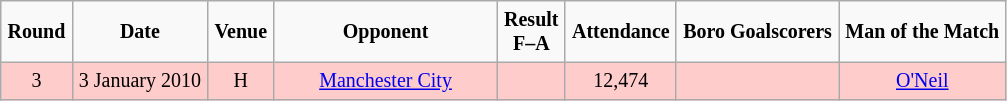<table border="2" cellpadding="4" cellspacing="0" style="text-align:center; background: #f9f9f9; border: 1px #aaa solid; border-collapse: collapse; font-size: smaller;">
<tr>
<th>Round</th>
<th>Date</th>
<th>Venue</th>
<th width="140px">Opponent</th>
<th>Result<br>F–A</th>
<th>Attendance</th>
<th>Boro Goalscorers</th>
<th>Man of the Match</th>
</tr>
<tr bgcolor=#FFCCCC>
<td>3</td>
<td>3 January 2010</td>
<td>H</td>
<td><a href='#'>Manchester City</a></td>
<td></td>
<td>12,474</td>
<td></td>
<td><a href='#'>O'Neil</a></td>
</tr>
</table>
